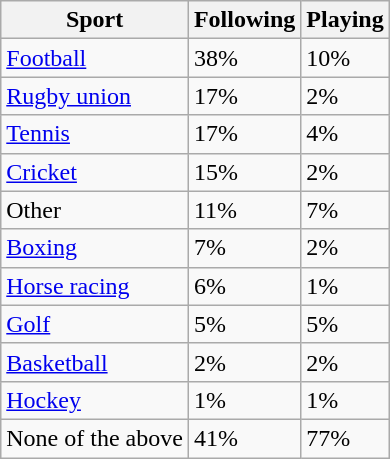<table class="wikitable sortable">
<tr>
<th>Sport</th>
<th>Following</th>
<th>Playing</th>
</tr>
<tr>
<td><a href='#'>Football</a></td>
<td>38%</td>
<td>10%</td>
</tr>
<tr>
<td><a href='#'>Rugby union</a></td>
<td>17%</td>
<td>2%</td>
</tr>
<tr>
<td><a href='#'>Tennis</a></td>
<td>17%</td>
<td>4%</td>
</tr>
<tr>
<td><a href='#'>Cricket</a></td>
<td>15%</td>
<td>2%</td>
</tr>
<tr>
<td>Other</td>
<td>11%</td>
<td>7%</td>
</tr>
<tr>
<td><a href='#'>Boxing</a></td>
<td>7%</td>
<td>2%</td>
</tr>
<tr>
<td><a href='#'>Horse racing</a></td>
<td>6%</td>
<td>1%</td>
</tr>
<tr>
<td><a href='#'>Golf</a></td>
<td>5%</td>
<td>5%</td>
</tr>
<tr>
<td><a href='#'>Basketball</a></td>
<td>2%</td>
<td>2%</td>
</tr>
<tr>
<td><a href='#'>Hockey</a></td>
<td>1%</td>
<td>1%</td>
</tr>
<tr>
<td>None of the above</td>
<td>41%</td>
<td>77%</td>
</tr>
</table>
